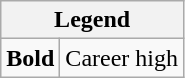<table class="wikitable mw-collapsible">
<tr>
<th colspan="2">Legend</th>
</tr>
<tr>
<td><strong>Bold</strong></td>
<td>Career high</td>
</tr>
</table>
